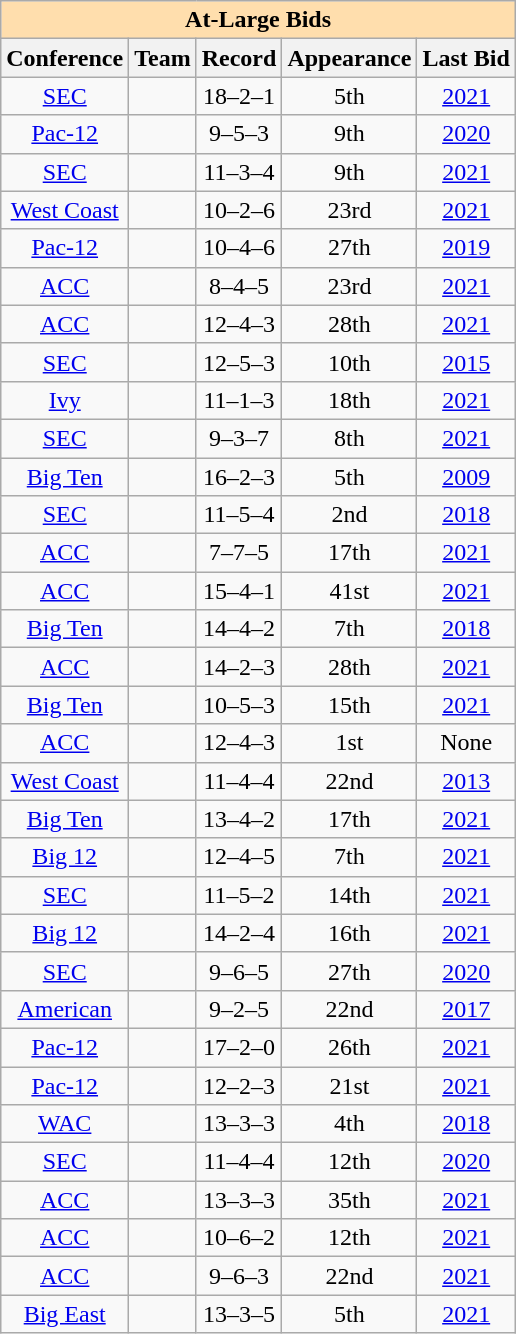<table class="wikitable sortable plainrowheaders" style="text-align:center;">
<tr>
<th colspan="6" style="background:#ffdead;">At-Large Bids</th>
</tr>
<tr>
<th scope="col">Conference</th>
<th scope="col">Team</th>
<th scope="col" data-sort-type="number">Record</th>
<th scope="col">Appearance</th>
<th scope="col">Last Bid</th>
</tr>
<tr>
<td><a href='#'>SEC</a></td>
<td style=><a href='#'></a></td>
<td>18–2–1</td>
<td>5th</td>
<td><a href='#'>2021</a></td>
</tr>
<tr>
<td><a href='#'>Pac-12</a></td>
<td style=><a href='#'></a></td>
<td>9–5–3</td>
<td>9th</td>
<td><a href='#'>2020</a></td>
</tr>
<tr>
<td><a href='#'>SEC</a></td>
<td style=><a href='#'></a></td>
<td>11–3–4</td>
<td>9th</td>
<td><a href='#'>2021</a></td>
</tr>
<tr>
<td><a href='#'>West Coast</a></td>
<td style=><a href='#'></a></td>
<td>10–2–6</td>
<td>23rd</td>
<td><a href='#'>2021</a></td>
</tr>
<tr>
<td><a href='#'>Pac-12</a></td>
<td style=><a href='#'></a></td>
<td>10–4–6</td>
<td>27th</td>
<td><a href='#'>2019</a></td>
</tr>
<tr>
<td><a href='#'>ACC</a></td>
<td style=><a href='#'></a></td>
<td>8–4–5</td>
<td>23rd</td>
<td><a href='#'>2021</a></td>
</tr>
<tr>
<td><a href='#'>ACC</a></td>
<td style=><a href='#'></a></td>
<td>12–4–3</td>
<td>28th</td>
<td><a href='#'>2021</a></td>
</tr>
<tr>
<td><a href='#'>SEC</a></td>
<td style=><a href='#'></a></td>
<td>12–5–3</td>
<td>10th</td>
<td><a href='#'>2015</a></td>
</tr>
<tr>
<td><a href='#'>Ivy</a></td>
<td style=><a href='#'></a></td>
<td>11–1–3</td>
<td>18th</td>
<td><a href='#'>2021</a></td>
</tr>
<tr>
<td><a href='#'>SEC</a></td>
<td style=><a href='#'></a></td>
<td>9–3–7</td>
<td>8th</td>
<td><a href='#'>2021</a></td>
</tr>
<tr>
<td><a href='#'>Big Ten</a></td>
<td style=><a href='#'></a></td>
<td>16–2–3</td>
<td>5th</td>
<td><a href='#'>2009</a></td>
</tr>
<tr>
<td><a href='#'>SEC</a></td>
<td style=><a href='#'></a></td>
<td>11–5–4</td>
<td>2nd</td>
<td><a href='#'>2018</a></td>
</tr>
<tr>
<td><a href='#'>ACC</a></td>
<td style=><a href='#'></a></td>
<td>7–7–5</td>
<td>17th</td>
<td><a href='#'>2021</a></td>
</tr>
<tr>
<td><a href='#'>ACC</a></td>
<td style=><a href='#'></a></td>
<td>15–4–1</td>
<td>41st</td>
<td><a href='#'>2021</a></td>
</tr>
<tr>
<td><a href='#'>Big Ten</a></td>
<td style=><a href='#'></a></td>
<td>14–4–2</td>
<td>7th</td>
<td><a href='#'>2018</a></td>
</tr>
<tr>
<td><a href='#'>ACC</a></td>
<td style=><a href='#'></a></td>
<td>14–2–3</td>
<td>28th</td>
<td><a href='#'>2021</a></td>
</tr>
<tr>
<td><a href='#'>Big Ten</a></td>
<td style=><a href='#'></a></td>
<td>10–5–3</td>
<td>15th</td>
<td><a href='#'>2021</a></td>
</tr>
<tr>
<td><a href='#'>ACC</a></td>
<td style=><a href='#'></a></td>
<td>12–4–3</td>
<td>1st</td>
<td>None</td>
</tr>
<tr>
<td><a href='#'>West Coast</a></td>
<td style=><a href='#'></a></td>
<td>11–4–4</td>
<td>22nd</td>
<td><a href='#'>2013</a></td>
</tr>
<tr>
<td><a href='#'>Big Ten</a></td>
<td style=><a href='#'></a></td>
<td>13–4–2</td>
<td>17th</td>
<td><a href='#'>2021</a></td>
</tr>
<tr>
<td><a href='#'>Big 12</a></td>
<td style=><a href='#'></a></td>
<td>12–4–5</td>
<td>7th</td>
<td><a href='#'>2021</a></td>
</tr>
<tr>
<td><a href='#'>SEC</a></td>
<td style=><a href='#'></a></td>
<td>11–5–2</td>
<td>14th</td>
<td><a href='#'>2021</a></td>
</tr>
<tr>
<td><a href='#'>Big 12</a></td>
<td style=><a href='#'></a></td>
<td>14–2–4</td>
<td>16th</td>
<td><a href='#'>2021</a></td>
</tr>
<tr>
<td><a href='#'>SEC</a></td>
<td style=><a href='#'></a></td>
<td>9–6–5</td>
<td>27th</td>
<td><a href='#'>2020</a></td>
</tr>
<tr>
<td><a href='#'>American</a></td>
<td style=><a href='#'></a></td>
<td>9–2–5</td>
<td>22nd</td>
<td><a href='#'>2017</a></td>
</tr>
<tr>
<td><a href='#'>Pac-12</a></td>
<td style=><a href='#'></a></td>
<td>17–2–0</td>
<td>26th</td>
<td><a href='#'>2021</a></td>
</tr>
<tr>
<td><a href='#'>Pac-12</a></td>
<td style=><a href='#'></a></td>
<td>12–2–3</td>
<td>21st</td>
<td><a href='#'>2021</a></td>
</tr>
<tr>
<td><a href='#'>WAC</a></td>
<td style=><a href='#'></a></td>
<td>13–3–3</td>
<td>4th</td>
<td><a href='#'>2018</a></td>
</tr>
<tr>
<td><a href='#'>SEC</a></td>
<td style=><a href='#'></a></td>
<td>11–4–4</td>
<td>12th</td>
<td><a href='#'>2020</a></td>
</tr>
<tr>
<td><a href='#'>ACC</a></td>
<td style=><a href='#'></a></td>
<td>13–3–3</td>
<td>35th</td>
<td><a href='#'>2021</a></td>
</tr>
<tr>
<td><a href='#'>ACC</a></td>
<td style=><a href='#'></a></td>
<td>10–6–2</td>
<td>12th</td>
<td><a href='#'>2021</a></td>
</tr>
<tr>
<td><a href='#'>ACC</a></td>
<td style=><a href='#'></a></td>
<td>9–6–3</td>
<td>22nd</td>
<td><a href='#'>2021</a></td>
</tr>
<tr>
<td><a href='#'>Big East</a></td>
<td style=><a href='#'></a></td>
<td>13–3–5</td>
<td>5th</td>
<td><a href='#'>2021</a></td>
</tr>
</table>
